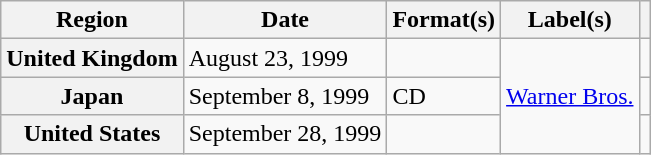<table class="wikitable plainrowheaders">
<tr>
<th scope="col">Region</th>
<th scope="col">Date</th>
<th scope="col">Format(s)</th>
<th scope="col">Label(s)</th>
<th scope="col"></th>
</tr>
<tr>
<th scope="row">United Kingdom</th>
<td>August 23, 1999</td>
<td></td>
<td rowspan="3"><a href='#'>Warner Bros.</a></td>
<td></td>
</tr>
<tr>
<th scope="row">Japan</th>
<td>September 8, 1999</td>
<td>CD</td>
<td></td>
</tr>
<tr>
<th scope="row">United States</th>
<td>September 28, 1999</td>
<td></td>
<td></td>
</tr>
</table>
